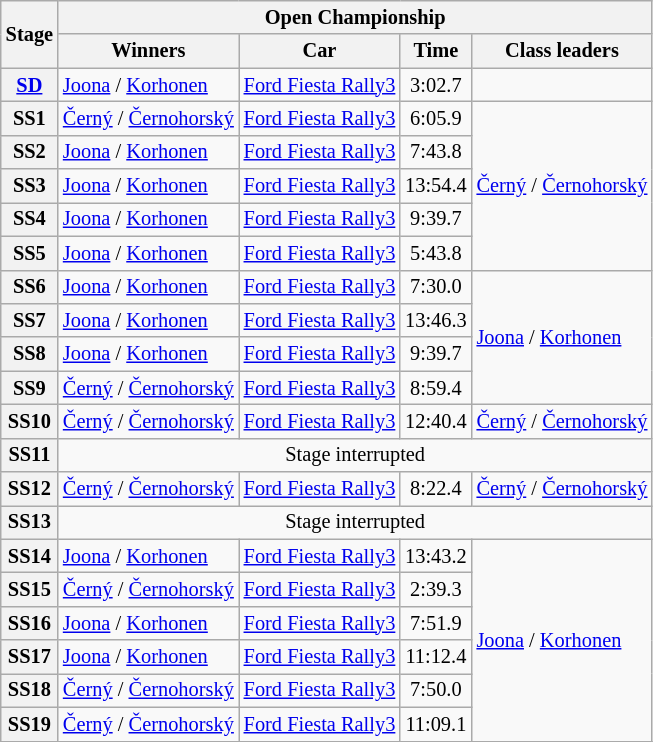<table class="wikitable" style="font-size:85%">
<tr>
<th rowspan="2">Stage</th>
<th colspan="4">Open Championship</th>
</tr>
<tr>
<th>Winners</th>
<th>Car</th>
<th>Time</th>
<th>Class leaders</th>
</tr>
<tr>
<th><a href='#'>SD</a></th>
<td><a href='#'>Joona</a> / <a href='#'>Korhonen</a></td>
<td><a href='#'>Ford Fiesta Rally3</a></td>
<td align="center">3:02.7</td>
<td></td>
</tr>
<tr>
<th>SS1</th>
<td><a href='#'>Černý</a> / <a href='#'>Černohorský</a></td>
<td><a href='#'>Ford Fiesta Rally3</a></td>
<td align="center">6:05.9</td>
<td rowspan="5"><a href='#'>Černý</a> / <a href='#'>Černohorský</a></td>
</tr>
<tr>
<th>SS2</th>
<td><a href='#'>Joona</a> / <a href='#'>Korhonen</a></td>
<td><a href='#'>Ford Fiesta Rally3</a></td>
<td align="center">7:43.8</td>
</tr>
<tr>
<th>SS3</th>
<td><a href='#'>Joona</a> / <a href='#'>Korhonen</a></td>
<td><a href='#'>Ford Fiesta Rally3</a></td>
<td align="center">13:54.4</td>
</tr>
<tr>
<th>SS4</th>
<td><a href='#'>Joona</a> / <a href='#'>Korhonen</a></td>
<td><a href='#'>Ford Fiesta Rally3</a></td>
<td align="center">9:39.7</td>
</tr>
<tr>
<th>SS5</th>
<td><a href='#'>Joona</a> / <a href='#'>Korhonen</a></td>
<td><a href='#'>Ford Fiesta Rally3</a></td>
<td align="center">5:43.8</td>
</tr>
<tr>
<th>SS6</th>
<td><a href='#'>Joona</a> / <a href='#'>Korhonen</a></td>
<td><a href='#'>Ford Fiesta Rally3</a></td>
<td align="center">7:30.0</td>
<td rowspan="4"><a href='#'>Joona</a> / <a href='#'>Korhonen</a></td>
</tr>
<tr>
<th>SS7</th>
<td><a href='#'>Joona</a> / <a href='#'>Korhonen</a></td>
<td><a href='#'>Ford Fiesta Rally3</a></td>
<td align="center">13:46.3</td>
</tr>
<tr>
<th>SS8</th>
<td><a href='#'>Joona</a> / <a href='#'>Korhonen</a></td>
<td><a href='#'>Ford Fiesta Rally3</a></td>
<td align="center">9:39.7</td>
</tr>
<tr>
<th>SS9</th>
<td><a href='#'>Černý</a> / <a href='#'>Černohorský</a></td>
<td><a href='#'>Ford Fiesta Rally3</a></td>
<td align="center">8:59.4</td>
</tr>
<tr>
<th>SS10</th>
<td><a href='#'>Černý</a> / <a href='#'>Černohorský</a></td>
<td><a href='#'>Ford Fiesta Rally3</a></td>
<td align="center">12:40.4</td>
<td><a href='#'>Černý</a> / <a href='#'>Černohorský</a></td>
</tr>
<tr>
<th>SS11</th>
<td colspan="4" align="center">Stage interrupted</td>
</tr>
<tr>
<th>SS12</th>
<td><a href='#'>Černý</a> / <a href='#'>Černohorský</a></td>
<td><a href='#'>Ford Fiesta Rally3</a></td>
<td align="center">8:22.4</td>
<td><a href='#'>Černý</a> / <a href='#'>Černohorský</a></td>
</tr>
<tr>
<th>SS13</th>
<td colspan="4" align="center">Stage interrupted</td>
</tr>
<tr>
<th>SS14</th>
<td><a href='#'>Joona</a> / <a href='#'>Korhonen</a></td>
<td><a href='#'>Ford Fiesta Rally3</a></td>
<td align="center">13:43.2</td>
<td rowspan="6"><a href='#'>Joona</a> / <a href='#'>Korhonen</a></td>
</tr>
<tr>
<th>SS15</th>
<td><a href='#'>Černý</a> / <a href='#'>Černohorský</a></td>
<td><a href='#'>Ford Fiesta Rally3</a></td>
<td align="center">2:39.3</td>
</tr>
<tr>
<th>SS16</th>
<td><a href='#'>Joona</a> / <a href='#'>Korhonen</a></td>
<td><a href='#'>Ford Fiesta Rally3</a></td>
<td align="center">7:51.9</td>
</tr>
<tr>
<th>SS17</th>
<td><a href='#'>Joona</a> / <a href='#'>Korhonen</a></td>
<td><a href='#'>Ford Fiesta Rally3</a></td>
<td align="center">11:12.4</td>
</tr>
<tr>
<th>SS18</th>
<td><a href='#'>Černý</a> / <a href='#'>Černohorský</a></td>
<td><a href='#'>Ford Fiesta Rally3</a></td>
<td align="center">7:50.0</td>
</tr>
<tr>
<th>SS19</th>
<td><a href='#'>Černý</a> / <a href='#'>Černohorský</a></td>
<td><a href='#'>Ford Fiesta Rally3</a></td>
<td align="center">11:09.1</td>
</tr>
<tr>
</tr>
</table>
